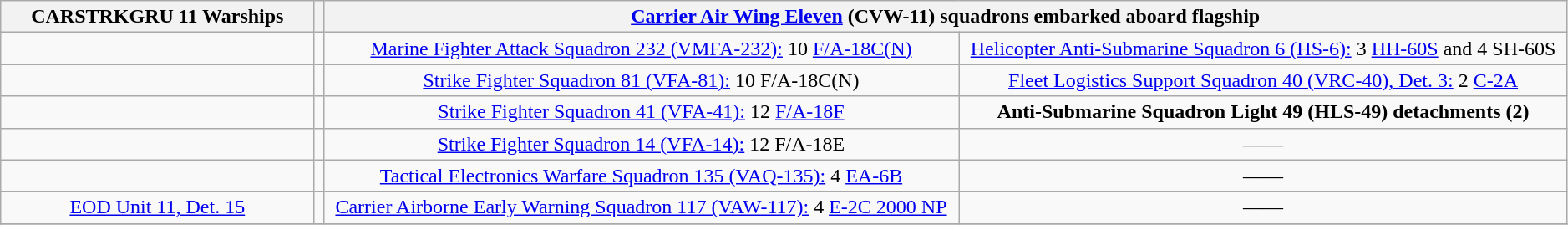<table class="wikitable" style="text-align:center" width=99%>
<tr>
<th colspan="1" width="20%" align="center">CARSTRKGRU 11 Warships</th>
<th colspan="1" width="0%" align="center"></th>
<th colspan="2" align="center"><a href='#'>Carrier Air Wing Eleven</a> (CVW-11) squadrons embarked aboard flagship </th>
</tr>
<tr>
<td></td>
<td></td>
<td><a href='#'>Marine Fighter Attack Squadron 232 (VMFA-232):</a>  10 <a href='#'>F/A-18C(N)</a></td>
<td><a href='#'>Helicopter Anti-Submarine Squadron 6 (HS-6):</a>  3 <a href='#'>HH-60S</a> and 4 SH-60S</td>
</tr>
<tr>
<td></td>
<td></td>
<td><a href='#'>Strike Fighter Squadron 81 (VFA-81):</a>  10 F/A-18C(N)</td>
<td><a href='#'>Fleet Logistics Support Squadron 40 (VRC-40), Det. 3:</a>  2 <a href='#'>C-2A</a></td>
</tr>
<tr>
<td></td>
<td></td>
<td><a href='#'>Strike Fighter Squadron 41 (VFA-41):</a>  12 <a href='#'>F/A-18F</a></td>
<td><strong>Anti-Submarine Squadron Light 49 (HLS-49) detachments (2)</strong></td>
</tr>
<tr>
<td></td>
<td></td>
<td><a href='#'>Strike Fighter Squadron 14 (VFA-14):</a>  12 F/A-18E</td>
<td>——</td>
</tr>
<tr>
<td></td>
<td></td>
<td><a href='#'>Tactical Electronics Warfare Squadron 135 (VAQ-135):</a>  4 <a href='#'>EA-6B</a></td>
<td>——</td>
</tr>
<tr>
<td><a href='#'>EOD Unit 11, Det. 15</a></td>
<td></td>
<td><a href='#'>Carrier Airborne Early Warning Squadron 117 (VAW-117):</a>  4 <a href='#'>E-2C 2000 NP</a></td>
<td>——</td>
</tr>
<tr>
</tr>
</table>
